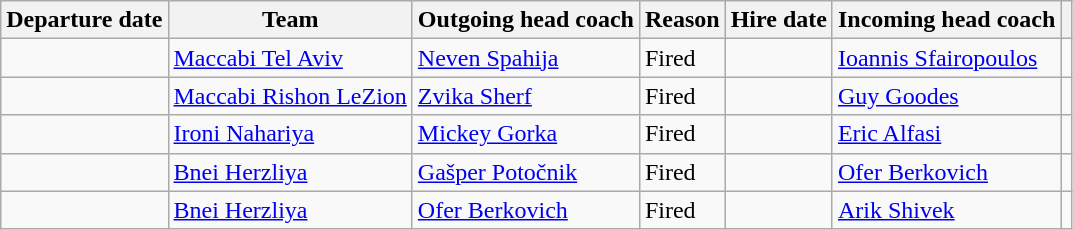<table class="wikitable sortable" style="text-align: left;">
<tr>
<th>Departure date</th>
<th>Team</th>
<th>Outgoing head coach</th>
<th>Reason</th>
<th>Hire date</th>
<th>Incoming head coach</th>
<th class="unsortable"></th>
</tr>
<tr>
<td></td>
<td><a href='#'>Maccabi Tel Aviv</a></td>
<td> <a href='#'>Neven Spahija</a></td>
<td>Fired</td>
<td></td>
<td> <a href='#'>Ioannis Sfairopoulos</a></td>
<td></td>
</tr>
<tr>
<td></td>
<td><a href='#'>Maccabi Rishon LeZion</a></td>
<td> <a href='#'>Zvika Sherf</a></td>
<td>Fired</td>
<td></td>
<td> <a href='#'>Guy Goodes</a></td>
<td></td>
</tr>
<tr>
<td></td>
<td><a href='#'>Ironi Nahariya</a></td>
<td> <a href='#'>Mickey Gorka</a></td>
<td>Fired</td>
<td></td>
<td> <a href='#'>Eric Alfasi</a></td>
<td></td>
</tr>
<tr>
<td></td>
<td><a href='#'>Bnei Herzliya</a></td>
<td> <a href='#'>Gašper Potočnik</a></td>
<td>Fired</td>
<td></td>
<td> <a href='#'>Ofer Berkovich</a></td>
<td></td>
</tr>
<tr>
<td></td>
<td><a href='#'>Bnei Herzliya</a></td>
<td> <a href='#'>Ofer Berkovich</a></td>
<td>Fired</td>
<td></td>
<td> <a href='#'>Arik Shivek</a></td>
<td></td>
</tr>
</table>
